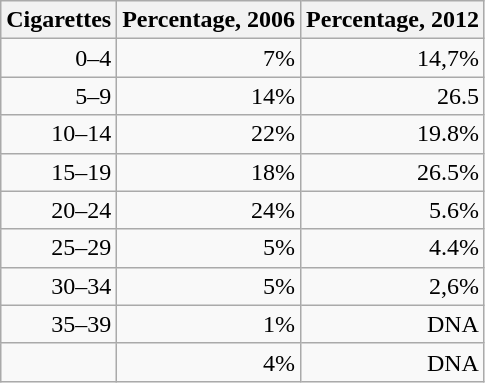<table class="wikitable sortable" style="text-align:right">
<tr class="hintergrundfarbe8">
<th style="text-align:center">Cigarettes</th>
<th style="text-align:center">Percentage, 2006</th>
<th style="text-align:center">Percentage, 2012</th>
</tr>
<tr>
<td>0–4</td>
<td>7%</td>
<td>14,7%</td>
</tr>
<tr>
<td>5–9</td>
<td>14%</td>
<td>26.5</td>
</tr>
<tr>
<td>10–14</td>
<td>22%</td>
<td>19.8%</td>
</tr>
<tr>
<td>15–19</td>
<td>18%</td>
<td>26.5%</td>
</tr>
<tr>
<td>20–24</td>
<td>24%</td>
<td>5.6%</td>
</tr>
<tr>
<td>25–29</td>
<td>5%</td>
<td>4.4%</td>
</tr>
<tr>
<td>30–34</td>
<td>5%</td>
<td>2,6%</td>
</tr>
<tr>
<td>35–39</td>
<td>1%</td>
<td>DNA</td>
</tr>
<tr>
<td></td>
<td>4%</td>
<td>DNA</td>
</tr>
</table>
